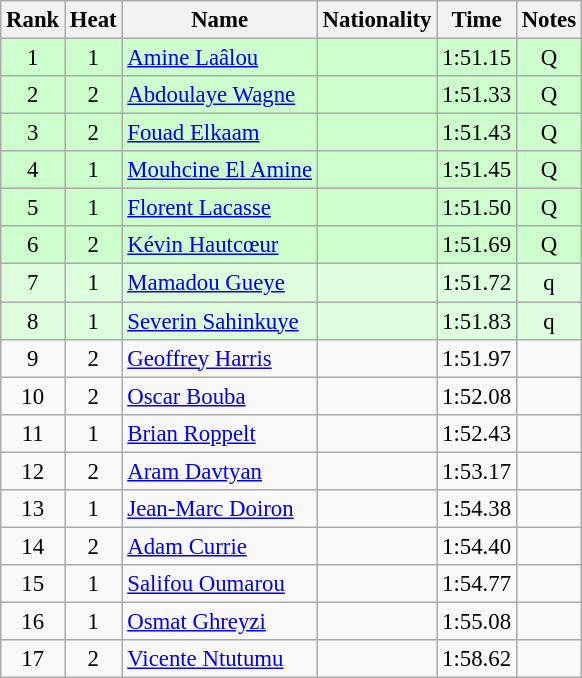<table class="wikitable sortable" style="text-align:center; font-size:95%">
<tr>
<th>Rank</th>
<th>Heat</th>
<th>Name</th>
<th>Nationality</th>
<th>Time</th>
<th>Notes</th>
</tr>
<tr bgcolor=ccffcc>
<td>1</td>
<td>1</td>
<td align=left><a href='#'>Amine Laâlou</a></td>
<td align=left></td>
<td>1:51.15</td>
<td>Q</td>
</tr>
<tr bgcolor=ccffcc>
<td>2</td>
<td>2</td>
<td align=left><a href='#'>Abdoulaye Wagne</a></td>
<td align=left></td>
<td>1:51.33</td>
<td>Q</td>
</tr>
<tr bgcolor=ccffcc>
<td>3</td>
<td>2</td>
<td align=left><a href='#'>Fouad Elkaam</a></td>
<td align=left></td>
<td>1:51.43</td>
<td>Q</td>
</tr>
<tr bgcolor=ccffcc>
<td>4</td>
<td>1</td>
<td align=left><a href='#'>Mouhcine El Amine</a></td>
<td align=left></td>
<td>1:51.45</td>
<td>Q</td>
</tr>
<tr bgcolor=ccffcc>
<td>5</td>
<td>1</td>
<td align=left><a href='#'>Florent Lacasse</a></td>
<td align=left></td>
<td>1:51.50</td>
<td>Q</td>
</tr>
<tr bgcolor=ccffcc>
<td>6</td>
<td>2</td>
<td align=left><a href='#'>Kévin Hautcœur</a></td>
<td align=left></td>
<td>1:51.69</td>
<td>Q</td>
</tr>
<tr bgcolor=ddffdd>
<td>7</td>
<td>1</td>
<td align=left><a href='#'>Mamadou Gueye</a></td>
<td align=left></td>
<td>1:51.72</td>
<td>q</td>
</tr>
<tr bgcolor=ddffdd>
<td>8</td>
<td>1</td>
<td align=left><a href='#'>Severin Sahinkuye</a></td>
<td align=left></td>
<td>1:51.83</td>
<td>q</td>
</tr>
<tr>
<td>9</td>
<td>2</td>
<td align=left><a href='#'>Geoffrey Harris</a></td>
<td align=left></td>
<td>1:51.97</td>
<td></td>
</tr>
<tr>
<td>10</td>
<td>2</td>
<td align=left><a href='#'>Oscar Bouba</a></td>
<td align=left></td>
<td>1:52.08</td>
<td></td>
</tr>
<tr>
<td>11</td>
<td>1</td>
<td align=left><a href='#'>Brian Roppelt</a></td>
<td align=left></td>
<td>1:52.43</td>
<td></td>
</tr>
<tr>
<td>12</td>
<td>2</td>
<td align=left><a href='#'>Aram Davtyan</a></td>
<td align=left></td>
<td>1:53.17</td>
<td></td>
</tr>
<tr>
<td>13</td>
<td>1</td>
<td align=left><a href='#'>Jean-Marc Doiron</a></td>
<td align=left></td>
<td>1:54.38</td>
<td></td>
</tr>
<tr>
<td>14</td>
<td>2</td>
<td align=left><a href='#'>Adam Currie</a></td>
<td align=left></td>
<td>1:54.40</td>
<td></td>
</tr>
<tr>
<td>15</td>
<td>1</td>
<td align=left><a href='#'>Salifou Oumarou</a></td>
<td align=left></td>
<td>1:54.77</td>
<td></td>
</tr>
<tr>
<td>16</td>
<td>1</td>
<td align=left><a href='#'>Osmat Ghreyzi</a></td>
<td align=left></td>
<td>1:55.08</td>
<td></td>
</tr>
<tr>
<td>17</td>
<td>2</td>
<td align=left><a href='#'>Vicente Ntutumu</a></td>
<td align=left></td>
<td>1:58.62</td>
<td></td>
</tr>
</table>
